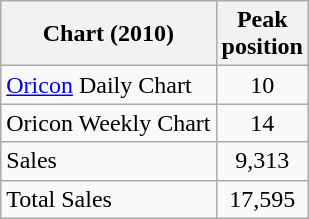<table class="wikitable">
<tr>
<th>Chart (2010)</th>
<th>Peak<br>position</th>
</tr>
<tr>
<td><a href='#'>Oricon</a> Daily Chart</td>
<td align="center">10</td>
</tr>
<tr>
<td>Oricon Weekly Chart</td>
<td align="center">14</td>
</tr>
<tr>
<td>Sales</td>
<td align="center">9,313</td>
</tr>
<tr>
<td>Total Sales</td>
<td align="center">17,595</td>
</tr>
</table>
